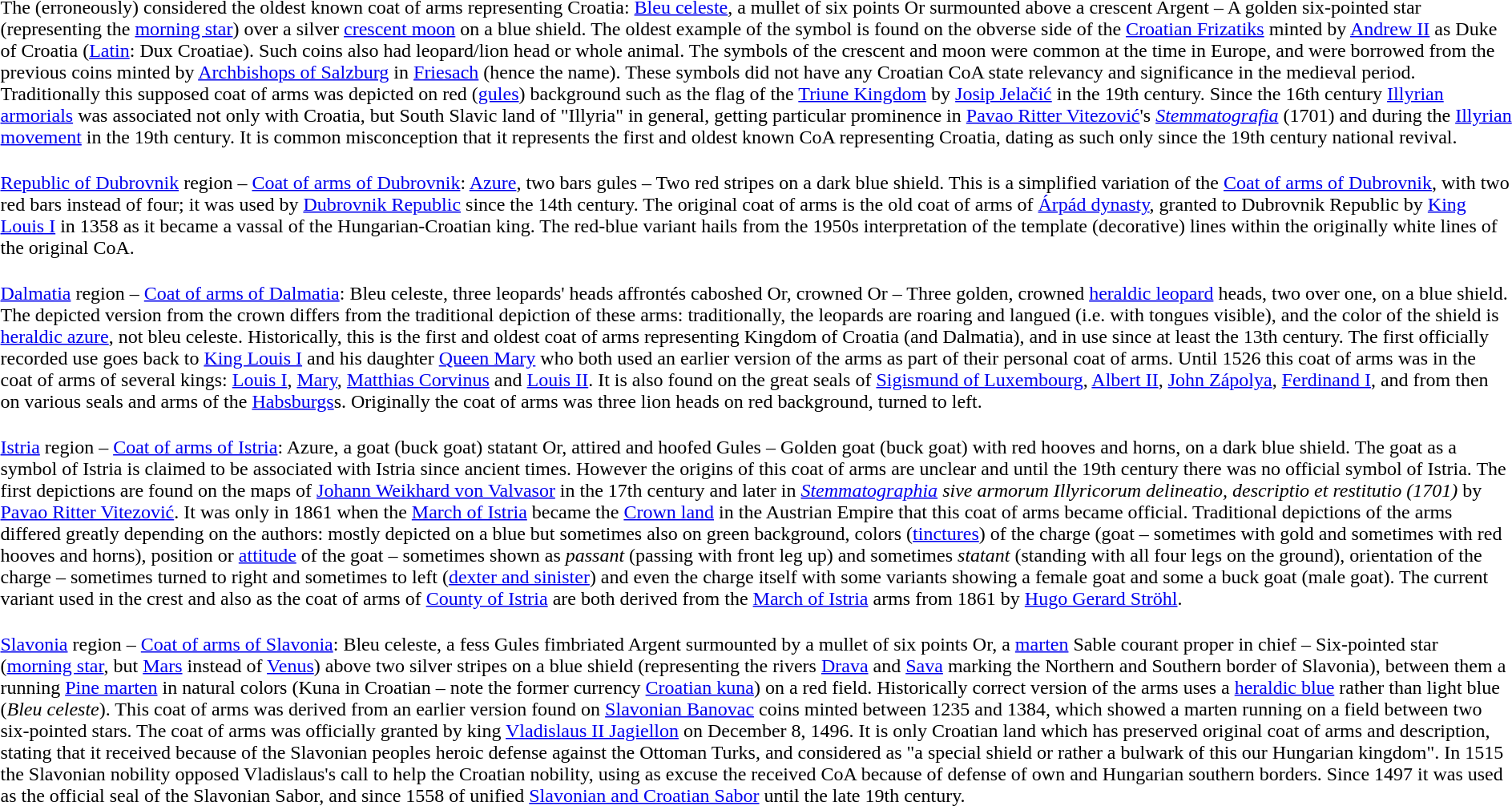<table class="noresize" style="border:0;border-collapse:collapse">
<tr>
<td></td>
<td></td>
<td><br>The (erroneously) considered the oldest known coat of arms representing Croatia: <a href='#'>Bleu celeste</a>, a mullet of six points Or surmounted above a crescent Argent – A golden six-pointed star (representing the <a href='#'>morning star</a>) over a silver <a href='#'>crescent moon</a> on a blue shield. The oldest example of the symbol is found on the obverse side of the <a href='#'>Croatian Frizatiks</a> minted by <a href='#'>Andrew II</a> as Duke of Croatia (<a href='#'>Latin</a>: Dux Croatiae). Such coins also had leopard/lion head or whole animal. The symbols of the crescent and moon were common at the time in Europe, and were borrowed from the previous coins minted by <a href='#'>Archbishops of Salzburg</a> in <a href='#'>Friesach</a> (hence the name). These symbols did not have any Croatian CoA state relevancy and significance in the medieval period. Traditionally this supposed coat of arms was depicted on red (<a href='#'>gules</a>) background such as the flag of the <a href='#'>Triune Kingdom</a> by <a href='#'>Josip Jelačić</a> in the 19th century. Since the 16th century <a href='#'>Illyrian armorials</a> was associated not only with Croatia, but South Slavic land of "Illyria" in general, getting particular prominence in <a href='#'>Pavao Ritter Vitezović</a>'s <em><a href='#'>Stemmatografia</a></em> (1701) and during the <a href='#'>Illyrian movement</a> in the 19th century. It is common misconception that it represents the first and oldest known CoA representing Croatia, dating as such only since the 19th century national revival.</td>
</tr>
<tr>
<td></td>
<td></td>
<td><br><a href='#'>Republic of Dubrovnik</a> region – <a href='#'>Coat of arms of Dubrovnik</a>: <a href='#'>Azure</a>, two bars gules – Two red stripes on a dark blue shield. This is a simplified variation of the <a href='#'>Coat of arms of Dubrovnik</a>, with two red bars instead of four; it was used by <a href='#'>Dubrovnik Republic</a> since the 14th century. The original coat of arms is the old coat of arms of <a href='#'>Árpád dynasty</a>, granted to Dubrovnik Republic by <a href='#'>King Louis I</a> in 1358 as it became a vassal of the Hungarian-Croatian king. The red-blue variant hails from the 1950s interpretation of the template (decorative) lines within the originally white lines of the original CoA.</td>
</tr>
<tr>
<td></td>
<td></td>
<td><br><a href='#'>Dalmatia</a> region – <a href='#'>Coat of arms of Dalmatia</a>: Bleu celeste, three leopards' heads affrontés caboshed Or, crowned Or – Three golden, crowned <a href='#'>heraldic leopard</a> heads, two over one, on a blue shield. The depicted version from the crown differs from the traditional depiction of these arms: traditionally, the leopards are roaring and langued (i.e. with tongues visible), and the color of the shield is <a href='#'>heraldic azure</a>, not bleu celeste. Historically, this is the first and oldest coat of arms representing Kingdom of Croatia (and Dalmatia), and in use since at least the 13th century. The first officially recorded use goes back to <a href='#'>King Louis I</a> and his daughter <a href='#'>Queen Mary</a> who both used an earlier version of the arms as part of their personal coat of arms. Until 1526 this coat of arms was in the coat of arms of several kings: <a href='#'>Louis I</a>, <a href='#'>Mary</a>, <a href='#'>Matthias Corvinus</a> and <a href='#'>Louis II</a>. It is also found on the great seals of <a href='#'>Sigismund of Luxembourg</a>, <a href='#'>Albert II</a>, <a href='#'>John Zápolya</a>, <a href='#'>Ferdinand I</a>, and from then on various seals and arms of the <a href='#'>Habsburgs</a>s. Originally the coat of arms was three lion heads on red background, turned to left.</td>
</tr>
<tr>
<td></td>
<td></td>
<td><br><a href='#'>Istria</a> region – <a href='#'>Coat of arms of Istria</a>: Azure, a goat (buck goat) statant Or, attired and hoofed Gules – Golden goat (buck goat) with red hooves and horns, on a dark blue shield. The goat as a symbol of Istria is claimed to be associated with Istria since ancient times. However the origins of this coat of arms are unclear and until the 19th century there was no official symbol of Istria. The first depictions are found on the maps of <a href='#'>Johann Weikhard von Valvasor</a> in the 17th century and later in <em><a href='#'>Stemmatographia</a> sive armorum Illyricorum delineatio, descriptio et restitutio (1701)</em> by <a href='#'>Pavao Ritter Vitezović</a>. It was only in 1861 when the <a href='#'>March of Istria</a> became the <a href='#'>Crown land</a> in the Austrian Empire that this coat of arms became official. Traditional depictions of the arms differed greatly depending on the authors: mostly depicted on a blue but sometimes also on green background, colors (<a href='#'>tinctures</a>) of the charge (goat – sometimes with gold and sometimes with red hooves and horns), position or <a href='#'>attitude</a> of the goat – sometimes shown as <em>passant</em> (passing with front leg up) and sometimes <em>statant</em> (standing with all four legs on the ground), orientation of the charge – sometimes turned to right and sometimes to left (<a href='#'>dexter and sinister</a>) and even the charge itself with some variants showing a female goat and some a buck goat (male goat). The current variant used in the crest and also as the coat of arms of <a href='#'>County of Istria</a> are both derived from the <a href='#'>March of Istria</a> arms from 1861 by <a href='#'>Hugo Gerard Ströhl</a>.</td>
</tr>
<tr>
<td></td>
<td></td>
<td><br><a href='#'>Slavonia</a> region – <a href='#'>Coat of arms of Slavonia</a>: Bleu celeste, a fess Gules fimbriated Argent surmounted by a mullet of six points Or, a <a href='#'>marten</a> Sable courant proper in chief – Six-pointed star (<a href='#'>morning star</a>, but <a href='#'>Mars</a> instead of <a href='#'>Venus</a>) above two silver stripes on a blue shield (representing the rivers <a href='#'>Drava</a> and <a href='#'>Sava</a> marking the Northern and Southern border of Slavonia), between them a running <a href='#'>Pine marten</a> in natural colors (Kuna in Croatian – note the former currency <a href='#'>Croatian kuna</a>) on a red field. Historically correct version of the arms uses a <a href='#'>heraldic blue</a> rather than light blue (<em>Bleu celeste</em>). This coat of arms was derived from an earlier version found on <a href='#'>Slavonian Banovac</a> coins minted between 1235 and 1384, which showed a marten running on a field between two six-pointed stars. The coat of arms was officially granted by king <a href='#'>Vladislaus II Jagiellon</a> on December 8, 1496. It is only Croatian land which has preserved original coat of arms and description, stating that it received because of the Slavonian peoples heroic defense against the Ottoman Turks, and considered as "a special shield or rather a bulwark of this our Hungarian kingdom". In 1515 the Slavonian nobility opposed Vladislaus's call to help the Croatian nobility, using as excuse the received CoA because of defense of own and Hungarian southern borders. Since 1497 it was used as the official seal of the Slavonian Sabor, and since 1558 of unified <a href='#'>Slavonian and Croatian Sabor</a> until the late 19th century.</td>
</tr>
</table>
